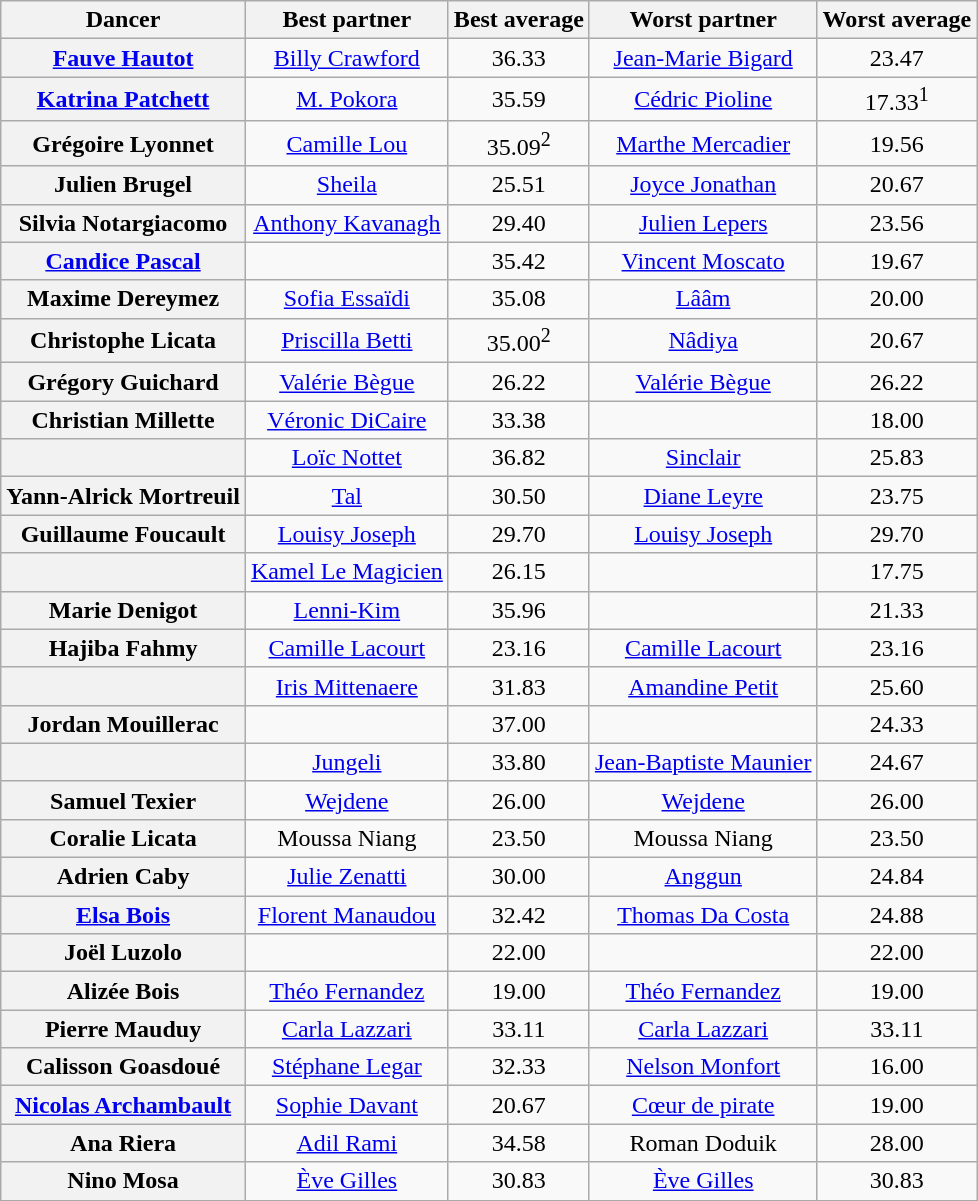<table class="wikitable sortable" style="text-align:center">
<tr>
<th>Dancer</th>
<th class="sortable">Best partner</th>
<th>Best average</th>
<th class="sortable">Worst partner</th>
<th>Worst average</th>
</tr>
<tr>
<th><a href='#'>Fauve Hautot</a></th>
<td><a href='#'>Billy Crawford</a></td>
<td>36.33</td>
<td><a href='#'>Jean-Marie Bigard</a></td>
<td>23.47</td>
</tr>
<tr>
<th><a href='#'>Katrina Patchett</a></th>
<td><a href='#'>M. Pokora</a></td>
<td>35.59</td>
<td><a href='#'>Cédric Pioline</a></td>
<td>17.33<sup>1</sup></td>
</tr>
<tr>
<th>Grégoire Lyonnet</th>
<td><a href='#'>Camille Lou</a></td>
<td>35.09<sup>2</sup></td>
<td><a href='#'>Marthe Mercadier</a></td>
<td>19.56</td>
</tr>
<tr>
<th>Julien Brugel</th>
<td><a href='#'>Sheila</a></td>
<td>25.51</td>
<td><a href='#'>Joyce Jonathan</a></td>
<td>20.67</td>
</tr>
<tr>
<th>Silvia Notargiacomo</th>
<td><a href='#'>Anthony Kavanagh</a></td>
<td>29.40</td>
<td><a href='#'>Julien Lepers</a></td>
<td>23.56</td>
</tr>
<tr>
<th><a href='#'>Candice Pascal</a></th>
<td></td>
<td>35.42</td>
<td><a href='#'>Vincent Moscato</a></td>
<td>19.67</td>
</tr>
<tr>
<th>Maxime Dereymez</th>
<td><a href='#'>Sofia Essaïdi</a></td>
<td>35.08</td>
<td><a href='#'>Lââm</a></td>
<td>20.00</td>
</tr>
<tr>
<th>Christophe Licata</th>
<td><a href='#'>Priscilla Betti</a></td>
<td>35.00<sup>2</sup></td>
<td><a href='#'>Nâdiya</a></td>
<td>20.67</td>
</tr>
<tr>
<th>Grégory Guichard</th>
<td><a href='#'>Valérie Bègue</a></td>
<td>26.22</td>
<td><a href='#'>Valérie Bègue</a></td>
<td>26.22</td>
</tr>
<tr>
<th>Christian Millette</th>
<td><a href='#'>Véronic DiCaire</a></td>
<td>33.38</td>
<td></td>
<td>18.00</td>
</tr>
<tr>
<th></th>
<td><a href='#'>Loïc Nottet</a></td>
<td>36.82</td>
<td><a href='#'>Sinclair</a></td>
<td>25.83</td>
</tr>
<tr>
<th>Yann-Alrick Mortreuil</th>
<td><a href='#'>Tal</a></td>
<td>30.50</td>
<td><a href='#'>Diane Leyre</a></td>
<td>23.75</td>
</tr>
<tr>
<th>Guillaume Foucault</th>
<td><a href='#'>Louisy Joseph</a></td>
<td>29.70</td>
<td><a href='#'>Louisy Joseph</a></td>
<td>29.70</td>
</tr>
<tr>
<th></th>
<td><a href='#'>Kamel Le Magicien</a></td>
<td>26.15</td>
<td></td>
<td>17.75</td>
</tr>
<tr>
<th>Marie Denigot</th>
<td><a href='#'>Lenni-Kim</a></td>
<td>35.96</td>
<td></td>
<td>21.33</td>
</tr>
<tr>
<th>Hajiba Fahmy</th>
<td><a href='#'>Camille Lacourt</a></td>
<td>23.16</td>
<td><a href='#'>Camille Lacourt</a></td>
<td>23.16</td>
</tr>
<tr>
<th></th>
<td><a href='#'>Iris Mittenaere</a></td>
<td>31.83</td>
<td><a href='#'>Amandine Petit</a></td>
<td>25.60</td>
</tr>
<tr>
<th>Jordan Mouillerac</th>
<td></td>
<td>37.00</td>
<td></td>
<td>24.33</td>
</tr>
<tr>
<th></th>
<td><a href='#'>Jungeli</a></td>
<td>33.80</td>
<td><a href='#'>Jean-Baptiste Maunier</a></td>
<td>24.67</td>
</tr>
<tr>
<th>Samuel Texier</th>
<td><a href='#'>Wejdene</a></td>
<td>26.00</td>
<td><a href='#'>Wejdene</a></td>
<td>26.00</td>
</tr>
<tr>
<th>Coralie Licata</th>
<td>Moussa Niang</td>
<td>23.50</td>
<td>Moussa Niang</td>
<td>23.50</td>
</tr>
<tr>
<th>Adrien Caby</th>
<td><a href='#'>Julie Zenatti</a></td>
<td>30.00</td>
<td><a href='#'>Anggun</a></td>
<td>24.84</td>
</tr>
<tr>
<th><a href='#'>Elsa Bois</a></th>
<td><a href='#'>Florent Manaudou</a></td>
<td>32.42</td>
<td><a href='#'>Thomas Da Costa</a></td>
<td>24.88</td>
</tr>
<tr>
<th>Joël Luzolo</th>
<td></td>
<td>22.00</td>
<td></td>
<td>22.00</td>
</tr>
<tr>
<th>Alizée Bois</th>
<td><a href='#'>Théo Fernandez</a></td>
<td>19.00</td>
<td><a href='#'>Théo Fernandez</a></td>
<td>19.00</td>
</tr>
<tr>
<th>Pierre Mauduy</th>
<td><a href='#'>Carla Lazzari</a></td>
<td>33.11</td>
<td><a href='#'>Carla Lazzari</a></td>
<td>33.11</td>
</tr>
<tr>
<th>Calisson Goasdoué</th>
<td><a href='#'>Stéphane Legar</a></td>
<td>32.33</td>
<td><a href='#'>Nelson Monfort</a></td>
<td>16.00</td>
</tr>
<tr>
<th><a href='#'>Nicolas Archambault</a></th>
<td><a href='#'>Sophie Davant</a></td>
<td>20.67</td>
<td><a href='#'>Cœur de pirate</a></td>
<td>19.00</td>
</tr>
<tr>
<th>Ana Riera</th>
<td><a href='#'>Adil Rami</a></td>
<td>34.58</td>
<td>Roman Doduik</td>
<td>28.00</td>
</tr>
<tr>
<th>Nino Mosa</th>
<td><a href='#'>Ève Gilles</a></td>
<td>30.83</td>
<td><a href='#'>Ève Gilles</a></td>
<td>30.83</td>
</tr>
<tr>
</tr>
</table>
